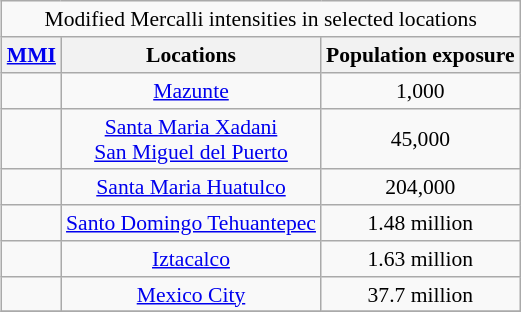<table class="wikitable" style="float: right; text-align: center; font-size:90%;">
<tr>
<td colspan="3" style="text-align: center;">Modified Mercalli intensities in selected locations</td>
</tr>
<tr>
<th><a href='#'>MMI</a></th>
<th>Locations</th>
<th>Population exposure</th>
</tr>
<tr>
<td></td>
<td><a href='#'>Mazunte</a></td>
<td>1,000</td>
</tr>
<tr>
<td></td>
<td><a href='#'>Santa Maria Xadani</a><br><a href='#'>San Miguel del Puerto</a></td>
<td>45,000</td>
</tr>
<tr>
<td></td>
<td><a href='#'>Santa Maria Huatulco</a></td>
<td>204,000</td>
</tr>
<tr>
<td></td>
<td><a href='#'>Santo Domingo Tehuantepec</a></td>
<td>1.48 million</td>
</tr>
<tr>
<td></td>
<td><a href='#'>Iztacalco</a></td>
<td>1.63 million</td>
</tr>
<tr>
<td></td>
<td><a href='#'>Mexico City</a></td>
<td>37.7 million</td>
</tr>
<tr>
</tr>
</table>
